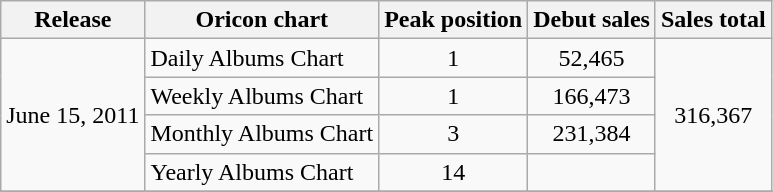<table class="wikitable">
<tr>
<th>Release</th>
<th>Oricon chart</th>
<th>Peak position</th>
<th>Debut sales</th>
<th>Sales total</th>
</tr>
<tr>
<td rowspan="4">June 15, 2011</td>
<td>Daily Albums Chart</td>
<td align="center">1</td>
<td align="center">52,465</td>
<td rowspan="4" align="center">316,367</td>
</tr>
<tr>
<td>Weekly Albums Chart</td>
<td align="center">1</td>
<td align="center">166,473</td>
</tr>
<tr>
<td>Monthly Albums Chart</td>
<td align="center">3</td>
<td align="center">231,384</td>
</tr>
<tr>
<td>Yearly Albums Chart</td>
<td align="center">14</td>
<td align="center"></td>
</tr>
<tr>
</tr>
</table>
